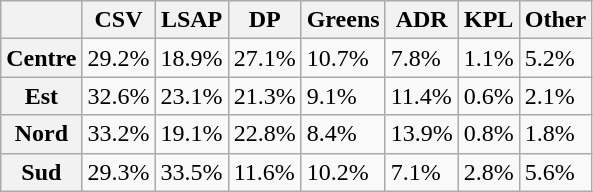<table class="wikitable sortable">
<tr>
<th></th>
<th>CSV</th>
<th>LSAP</th>
<th>DP</th>
<th>Greens</th>
<th>ADR</th>
<th>KPL</th>
<th>Other</th>
</tr>
<tr>
<th>Centre</th>
<td>29.2%</td>
<td>18.9%</td>
<td>27.1%</td>
<td>10.7%</td>
<td>7.8%</td>
<td>1.1%</td>
<td>5.2%</td>
</tr>
<tr>
<th>Est</th>
<td>32.6%</td>
<td>23.1%</td>
<td>21.3%</td>
<td>9.1%</td>
<td>11.4%</td>
<td>0.6%</td>
<td>2.1%</td>
</tr>
<tr>
<th>Nord</th>
<td>33.2%</td>
<td>19.1%</td>
<td>22.8%</td>
<td>8.4%</td>
<td>13.9%</td>
<td>0.8%</td>
<td>1.8%</td>
</tr>
<tr>
<th>Sud</th>
<td>29.3%</td>
<td>33.5%</td>
<td>11.6%</td>
<td>10.2%</td>
<td>7.1%</td>
<td>2.8%</td>
<td>5.6%</td>
</tr>
</table>
